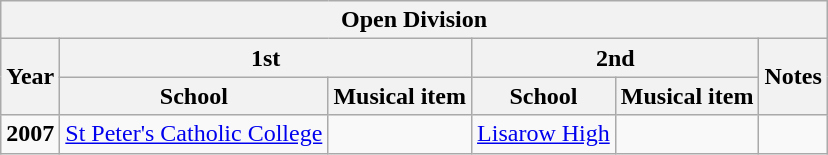<table class="wikitable sortable">
<tr>
<th colspan=6>Open Division</th>
</tr>
<tr>
<th rowspan=2>Year</th>
<th colspan=2>1st</th>
<th colspan=2>2nd</th>
<th rowspan=2>Notes</th>
</tr>
<tr>
<th>School</th>
<th>Musical item</th>
<th>School</th>
<th>Musical item</th>
</tr>
<tr>
<td><strong>2007</strong></td>
<td><a href='#'>St Peter's Catholic College</a></td>
<td></td>
<td><a href='#'>Lisarow High</a></td>
<td></td>
<td></td>
</tr>
</table>
